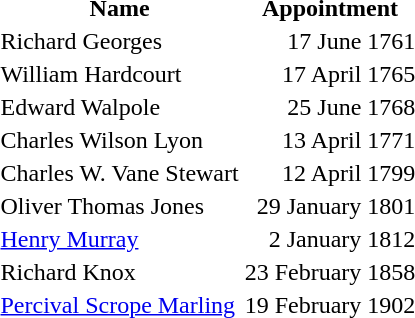<table>
<tr>
<th>Name</th>
<th>Appointment</th>
</tr>
<tr>
<td>Richard Georges</td>
<td align="right">17 June 1761 </td>
</tr>
<tr>
<td>William Hardcourt</td>
<td align="right">17 April 1765 </td>
</tr>
<tr>
<td>Edward Walpole</td>
<td align="right">25 June 1768 </td>
</tr>
<tr>
<td>Charles Wilson Lyon</td>
<td align="right">13 April 1771 </td>
</tr>
<tr>
<td>Charles W. Vane Stewart</td>
<td align="right">12 April 1799 </td>
</tr>
<tr>
<td>Oliver Thomas Jones</td>
<td align="right">29 January 1801 </td>
</tr>
<tr>
<td><a href='#'>Henry Murray</a></td>
<td align="right">2 January 1812 </td>
</tr>
<tr>
<td>Richard Knox</td>
<td align="right">23 February 1858 </td>
</tr>
<tr>
<td><a href='#'>Percival Scrope Marling</a></td>
<td align="right">19 February 1902</td>
</tr>
</table>
